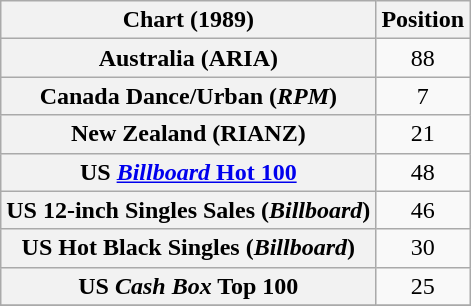<table class="wikitable sortable plainrowheaders" style="text-align:center">
<tr>
<th>Chart (1989)</th>
<th>Position</th>
</tr>
<tr>
<th scope="row">Australia (ARIA)</th>
<td>88</td>
</tr>
<tr>
<th scope="row">Canada Dance/Urban (<em>RPM</em>)</th>
<td>7</td>
</tr>
<tr>
<th scope="row">New Zealand (RIANZ)</th>
<td>21</td>
</tr>
<tr>
<th scope="row">US <a href='#'><em>Billboard</em> Hot 100</a></th>
<td>48</td>
</tr>
<tr>
<th scope="row">US 12-inch Singles Sales (<em>Billboard</em>)</th>
<td>46</td>
</tr>
<tr>
<th scope="row">US Hot Black Singles (<em>Billboard</em>)</th>
<td>30</td>
</tr>
<tr>
<th scope="row">US <em>Cash Box</em> Top 100</th>
<td>25</td>
</tr>
<tr>
</tr>
</table>
